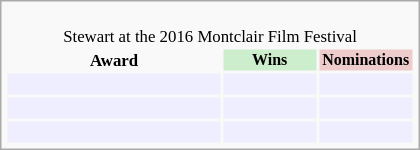<table class="infobox" style="width: 25em; text-align: left; font-size: 70%; vertical-align: middle;">
<tr>
<td colspan="3" style="text-align:center;"><br>Stewart at the 2016 Montclair Film Festival</td>
</tr>
<tr align="center">
<th style="vertical-align: middle;">Award</th>
<th width="60" style="background:#cceecc; font-size:8pt;">Wins</th>
<th width="60" style="background:#eecccc; font-size:8pt;">Nominations</th>
</tr>
<tr bgcolor=#eeeeff>
<td align="center"><br></td>
<td></td>
<td></td>
</tr>
<tr bgcolor=#eeeeff>
<td align="center"><br></td>
<td></td>
<td></td>
</tr>
<tr bgcolor=#eeeeff>
<td align="center"><br></td>
<td></td>
<td></td>
</tr>
</table>
